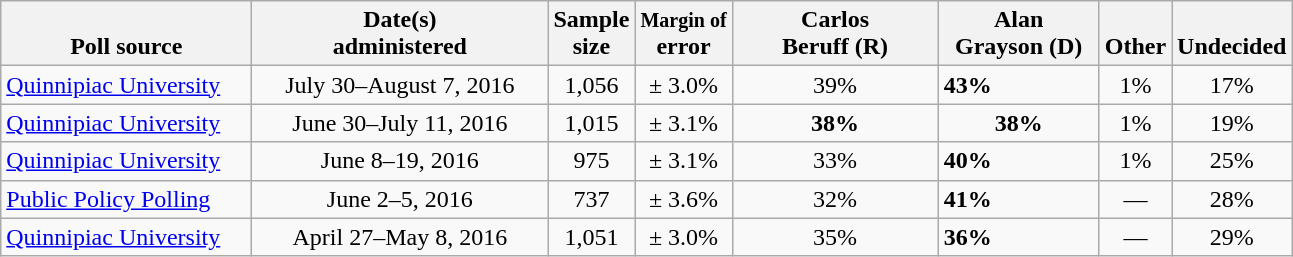<table class="wikitable">
<tr valign= bottom>
<th style="width:160px;">Poll source</th>
<th style="width:190px;">Date(s)<br>administered</th>
<th class=small>Sample<br>size</th>
<th><small>Margin of</small><br>error</th>
<th style="width:130px;">Carlos<br>Beruff (R)</th>
<th style="width:100px;">Alan<br>Grayson (D)</th>
<th>Other</th>
<th>Undecided</th>
</tr>
<tr>
<td><a href='#'>Quinnipiac University</a></td>
<td align=center>July 30–August 7, 2016</td>
<td align=center>1,056</td>
<td align=center>± 3.0%</td>
<td align=center>39%</td>
<td><strong>43%</strong></td>
<td align=center>1%</td>
<td align=center>17%</td>
</tr>
<tr>
<td><a href='#'>Quinnipiac University</a></td>
<td align=center>June 30–July 11, 2016</td>
<td align=center>1,015</td>
<td align=center>± 3.1%</td>
<td align=center><strong>38%</strong></td>
<td align=center><strong>38%</strong></td>
<td align=center>1%</td>
<td align=center>19%</td>
</tr>
<tr>
<td><a href='#'>Quinnipiac University</a></td>
<td align=center>June 8–19, 2016</td>
<td align=center>975</td>
<td align=center>± 3.1%</td>
<td align=center>33%</td>
<td><strong>40%</strong></td>
<td align=center>1%</td>
<td align=center>25%</td>
</tr>
<tr>
<td><a href='#'>Public Policy Polling</a></td>
<td align=center>June 2–5, 2016</td>
<td align=center>737</td>
<td align=center>± 3.6%</td>
<td align=center>32%</td>
<td><strong>41%</strong></td>
<td align=center>—</td>
<td align=center>28%</td>
</tr>
<tr>
<td><a href='#'>Quinnipiac University</a></td>
<td align=center>April 27–May 8, 2016</td>
<td align=center>1,051</td>
<td align=center>± 3.0%</td>
<td align=center>35%</td>
<td><strong>36%</strong></td>
<td align=center>—</td>
<td align=center>29%</td>
</tr>
</table>
